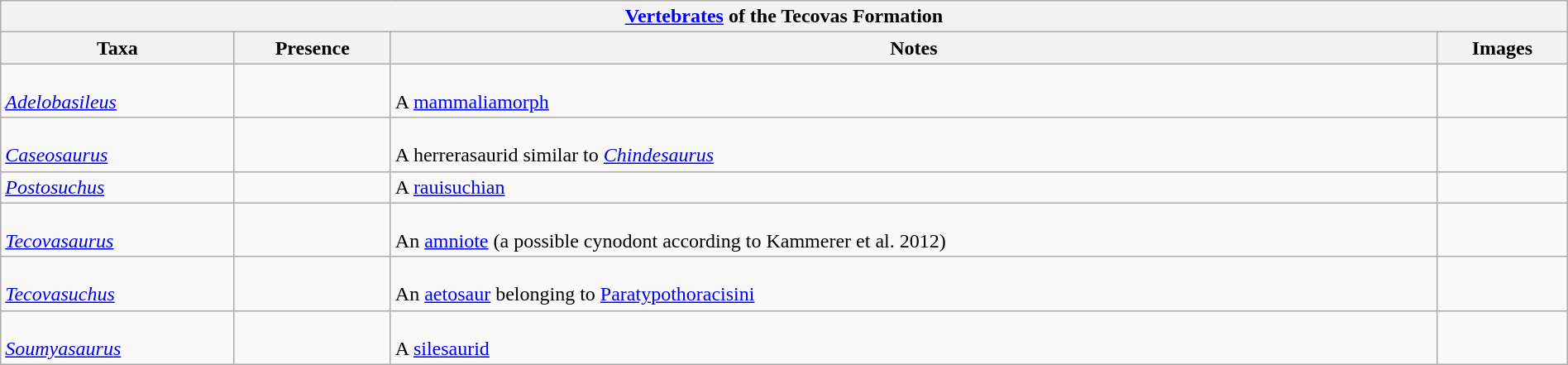<table class="wikitable" align="center" width="100%">
<tr>
<th colspan="5" align="center"><strong><a href='#'>Vertebrates</a> of the Tecovas Formation</strong></th>
</tr>
<tr>
<th>Taxa</th>
<th>Presence</th>
<th>Notes</th>
<th>Images</th>
</tr>
<tr>
<td><br><em><a href='#'>Adelobasileus</a></em></td>
<td></td>
<td><br>A <a href='#'>mammaliamorph</a></td>
<td></td>
</tr>
<tr>
<td><br><em><a href='#'>Caseosaurus</a></em></td>
<td></td>
<td><br>A herrerasaurid similar to <em><a href='#'>Chindesaurus</a></em></td>
<td><br></td>
</tr>
<tr>
<td><em><a href='#'>Postosuchus</a></em></td>
<td></td>
<td>A <a href='#'>rauisuchian</a></td>
<td></td>
</tr>
<tr>
<td><br><em><a href='#'>Tecovasaurus</a></em></td>
<td></td>
<td><br>An <a href='#'>amniote</a> (a possible cynodont according to Kammerer et al. 2012)</td>
<td></td>
</tr>
<tr>
<td><br><em><a href='#'>Tecovasuchus</a></em></td>
<td></td>
<td><br>An <a href='#'>aetosaur</a> belonging to <a href='#'>Paratypothoracisini</a></td>
<td></td>
</tr>
<tr>
<td><br><em><a href='#'>Soumyasaurus</a></em></td>
<td></td>
<td><br>A <a href='#'>silesaurid</a></td>
<td></td>
</tr>
</table>
